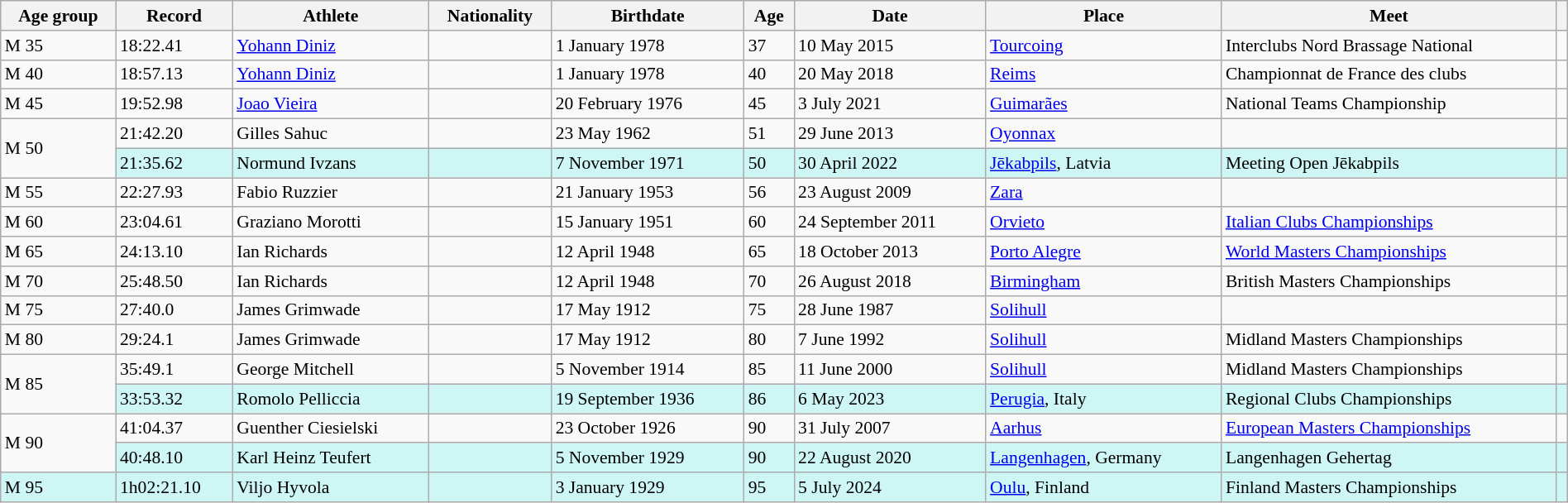<table class="wikitable" style="font-size:90%; width: 100%;">
<tr>
<th>Age group</th>
<th>Record</th>
<th>Athlete</th>
<th>Nationality</th>
<th>Birthdate</th>
<th>Age</th>
<th>Date</th>
<th>Place</th>
<th>Meet</th>
<th></th>
</tr>
<tr>
<td>M 35</td>
<td>18:22.41</td>
<td><a href='#'>Yohann Diniz</a></td>
<td></td>
<td>1 January 1978</td>
<td>37</td>
<td>10 May 2015</td>
<td><a href='#'>Tourcoing</a> </td>
<td>Interclubs Nord Brassage National</td>
<td></td>
</tr>
<tr>
<td>M 40</td>
<td>18:57.13</td>
<td><a href='#'>Yohann Diniz</a></td>
<td></td>
<td>1 January 1978</td>
<td>40</td>
<td>20 May 2018</td>
<td><a href='#'>Reims</a> </td>
<td>Championnat de France des clubs</td>
<td></td>
</tr>
<tr>
<td>M 45</td>
<td>19:52.98</td>
<td><a href='#'>Joao Vieira</a></td>
<td></td>
<td>20 February 1976</td>
<td>45</td>
<td>3 July 2021</td>
<td><a href='#'>Guimarães</a> </td>
<td>National Teams Championship</td>
<td></td>
</tr>
<tr>
<td rowspan=2>M 50</td>
<td>21:42.20</td>
<td>Gilles Sahuc</td>
<td></td>
<td>23 May 1962</td>
<td>51</td>
<td>29 June 2013</td>
<td><a href='#'>Oyonnax</a> </td>
<td></td>
<td></td>
</tr>
<tr style="background:#cef6f5;">
<td>21:35.62</td>
<td>Normund Ivzans</td>
<td></td>
<td>7 November 1971</td>
<td>50</td>
<td>30 April 2022</td>
<td><a href='#'>Jēkabpils</a>, Latvia</td>
<td>Meeting Open Jēkabpils</td>
<td></td>
</tr>
<tr>
<td>M 55</td>
<td>22:27.93</td>
<td>Fabio Ruzzier</td>
<td></td>
<td>21 January 1953</td>
<td>56</td>
<td>23 August 2009</td>
<td><a href='#'>Zara</a> </td>
<td></td>
<td></td>
</tr>
<tr>
<td>M 60</td>
<td>23:04.61</td>
<td>Graziano Morotti</td>
<td></td>
<td>15 January 1951</td>
<td>60</td>
<td>24 September 2011</td>
<td><a href='#'>Orvieto</a> </td>
<td><a href='#'>Italian Clubs Championships</a></td>
<td></td>
</tr>
<tr>
<td>M 65</td>
<td>24:13.10</td>
<td>Ian Richards</td>
<td></td>
<td>12 April 1948</td>
<td>65</td>
<td>18 October 2013</td>
<td><a href='#'>Porto Alegre</a> </td>
<td><a href='#'>World Masters Championships</a></td>
<td></td>
</tr>
<tr>
<td>M 70</td>
<td>25:48.50</td>
<td>Ian Richards</td>
<td></td>
<td>12 April 1948</td>
<td>70</td>
<td>26 August 2018</td>
<td><a href='#'>Birmingham</a> </td>
<td>British Masters Championships</td>
<td></td>
</tr>
<tr>
<td>M 75</td>
<td>27:40.0 </td>
<td>James Grimwade</td>
<td></td>
<td>17 May 1912</td>
<td>75</td>
<td>28 June 1987</td>
<td><a href='#'>Solihull</a> </td>
<td></td>
<td></td>
</tr>
<tr>
<td>M 80</td>
<td>29:24.1 </td>
<td>James Grimwade</td>
<td></td>
<td>17 May 1912</td>
<td>80</td>
<td>7 June 1992</td>
<td><a href='#'>Solihull</a> </td>
<td>Midland Masters Championships</td>
<td></td>
</tr>
<tr>
<td rowspan=2>M 85</td>
<td>35:49.1 </td>
<td>George Mitchell</td>
<td></td>
<td>5 November 1914</td>
<td>85</td>
<td>11 June 2000</td>
<td><a href='#'>Solihull</a> </td>
<td>Midland Masters Championships</td>
<td></td>
</tr>
<tr style="background:#cef6f5;">
<td>33:53.32</td>
<td>Romolo Pelliccia</td>
<td></td>
<td>19 September 1936</td>
<td>86</td>
<td>6 May 2023</td>
<td><a href='#'>Perugia</a>, Italy</td>
<td>Regional Clubs Championships</td>
<td></td>
</tr>
<tr>
<td rowspan=2>M 90</td>
<td>41:04.37</td>
<td>Guenther Ciesielski</td>
<td></td>
<td>23 October 1926</td>
<td>90</td>
<td>31 July 2007</td>
<td><a href='#'>Aarhus</a> </td>
<td><a href='#'>European Masters Championships</a></td>
<td></td>
</tr>
<tr style="background:#cef6f5;">
<td>40:48.10</td>
<td>Karl Heinz Teufert</td>
<td></td>
<td>5 November 1929</td>
<td>90</td>
<td>22 August 2020</td>
<td><a href='#'>Langenhagen</a>, Germany</td>
<td>Langenhagen Gehertag</td>
<td></td>
</tr>
<tr style="background:#cef6f5;">
<td>M 95</td>
<td>1h02:21.10</td>
<td>Viljo Hyvola</td>
<td></td>
<td>3 January 1929</td>
<td>95</td>
<td>5 July 2024</td>
<td><a href='#'>Oulu</a>, Finland</td>
<td>Finland Masters Championships</td>
<td></td>
</tr>
</table>
